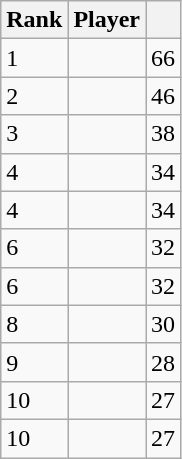<table class=wikitable>
<tr>
<th>Rank</th>
<th>Player</th>
<th></th>
</tr>
<tr>
<td>1</td>
<td></td>
<td align=center>66</td>
</tr>
<tr>
<td>2</td>
<td></td>
<td align=center>46</td>
</tr>
<tr>
<td>3</td>
<td></td>
<td align=center>38</td>
</tr>
<tr>
<td>4</td>
<td></td>
<td align=center>34</td>
</tr>
<tr>
<td>4</td>
<td><strong></strong></td>
<td align=center>34</td>
</tr>
<tr>
<td>6</td>
<td></td>
<td align=center>32</td>
</tr>
<tr>
<td>6</td>
<td></td>
<td align=center>32</td>
</tr>
<tr>
<td>8</td>
<td><strong></strong></td>
<td align=center>30</td>
</tr>
<tr>
<td>9</td>
<td></td>
<td align=center>28</td>
</tr>
<tr>
<td>10</td>
<td></td>
<td align=center>27</td>
</tr>
<tr>
<td>10</td>
<td></td>
<td align=center>27</td>
</tr>
</table>
